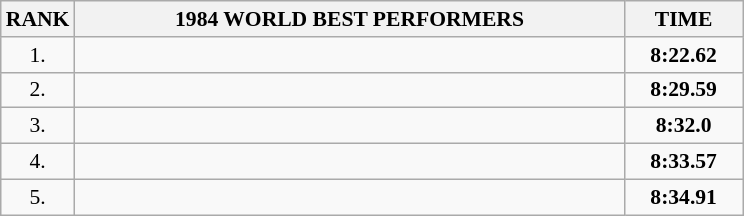<table class="wikitable" style="border-collapse: collapse; font-size: 90%;">
<tr>
<th>RANK</th>
<th align="center" style="width: 25em">1984 WORLD BEST PERFORMERS</th>
<th align="center" style="width: 5em">TIME</th>
</tr>
<tr>
<td align="center">1.</td>
<td></td>
<td align="center"><strong>8:22.62</strong></td>
</tr>
<tr>
<td align="center">2.</td>
<td></td>
<td align="center"><strong>8:29.59</strong></td>
</tr>
<tr>
<td align="center">3.</td>
<td></td>
<td align="center"><strong>8:32.0</strong></td>
</tr>
<tr>
<td align="center">4.</td>
<td></td>
<td align="center"><strong>8:33.57</strong></td>
</tr>
<tr>
<td align="center">5.</td>
<td></td>
<td align="center"><strong>8:34.91</strong></td>
</tr>
</table>
